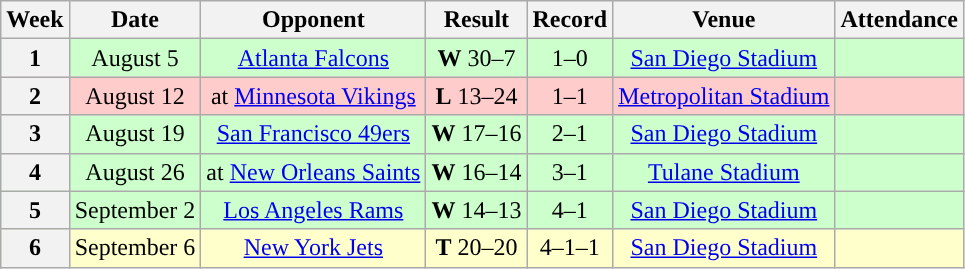<table class="wikitable" style="text-align:center">
<tr>
<th>Week</th>
<th>Date</th>
<th>Opponent</th>
<th>Result</th>
<th>Record</th>
<th>Venue</th>
<th>Attendance</th>
</tr>
<tr style="background:#cfc">
<th>1</th>
<td>August 5</td>
<td><a href='#'>Atlanta Falcons</a></td>
<td><strong>W</strong> 30–7</td>
<td>1–0</td>
<td><a href='#'>San Diego Stadium</a></td>
<td></td>
</tr>
<tr style="background:#fcc">
<th>2</th>
<td>August 12</td>
<td>at <a href='#'>Minnesota Vikings</a></td>
<td><strong>L</strong> 13–24</td>
<td>1–1</td>
<td><a href='#'>Metropolitan Stadium</a></td>
<td></td>
</tr>
<tr style="background:#cfc">
<th>3</th>
<td>August 19</td>
<td><a href='#'>San Francisco 49ers</a></td>
<td><strong>W</strong> 17–16</td>
<td>2–1</td>
<td><a href='#'>San Diego Stadium</a></td>
<td></td>
</tr>
<tr style="background:#cfc">
<th>4</th>
<td>August 26</td>
<td>at <a href='#'>New Orleans Saints</a></td>
<td><strong>W</strong> 16–14</td>
<td>3–1</td>
<td><a href='#'>Tulane Stadium</a></td>
<td></td>
</tr>
<tr style="background:#cfc">
<th>5</th>
<td>September 2</td>
<td><a href='#'>Los Angeles Rams</a></td>
<td><strong>W</strong> 14–13</td>
<td>4–1</td>
<td><a href='#'>San Diego Stadium</a></td>
<td></td>
</tr>
<tr style="background:#ffc">
<th>6</th>
<td>September 6</td>
<td><a href='#'>New York Jets</a></td>
<td><strong>T</strong> 20–20</td>
<td>4–1–1</td>
<td><a href='#'>San Diego Stadium</a></td>
<td></td>
</tr>
</table>
